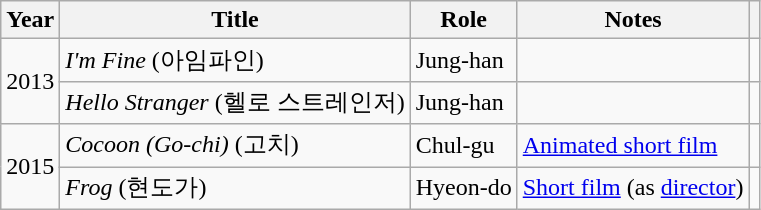<table class="wikitable sortable">
<tr>
<th>Year</th>
<th>Title</th>
<th>Role</th>
<th>Notes</th>
<th class="unsortable"></th>
</tr>
<tr>
<td rowspan="2">2013</td>
<td><em>I'm Fine</em> (아임파인)</td>
<td>Jung-han</td>
<td></td>
<td></td>
</tr>
<tr>
<td><em>Hello Stranger</em> (헬로 스트레인저)</td>
<td>Jung-han</td>
<td></td>
<td></td>
</tr>
<tr>
<td rowspan="2">2015</td>
<td><em>Cocoon (Go-chi)</em> (고치)</td>
<td>Chul-gu</td>
<td><a href='#'>Animated short film</a></td>
<td></td>
</tr>
<tr>
<td><em>Frog</em> (현도가)</td>
<td>Hyeon-do</td>
<td><a href='#'>Short film</a> (as <a href='#'>director</a>)</td>
<td></td>
</tr>
</table>
